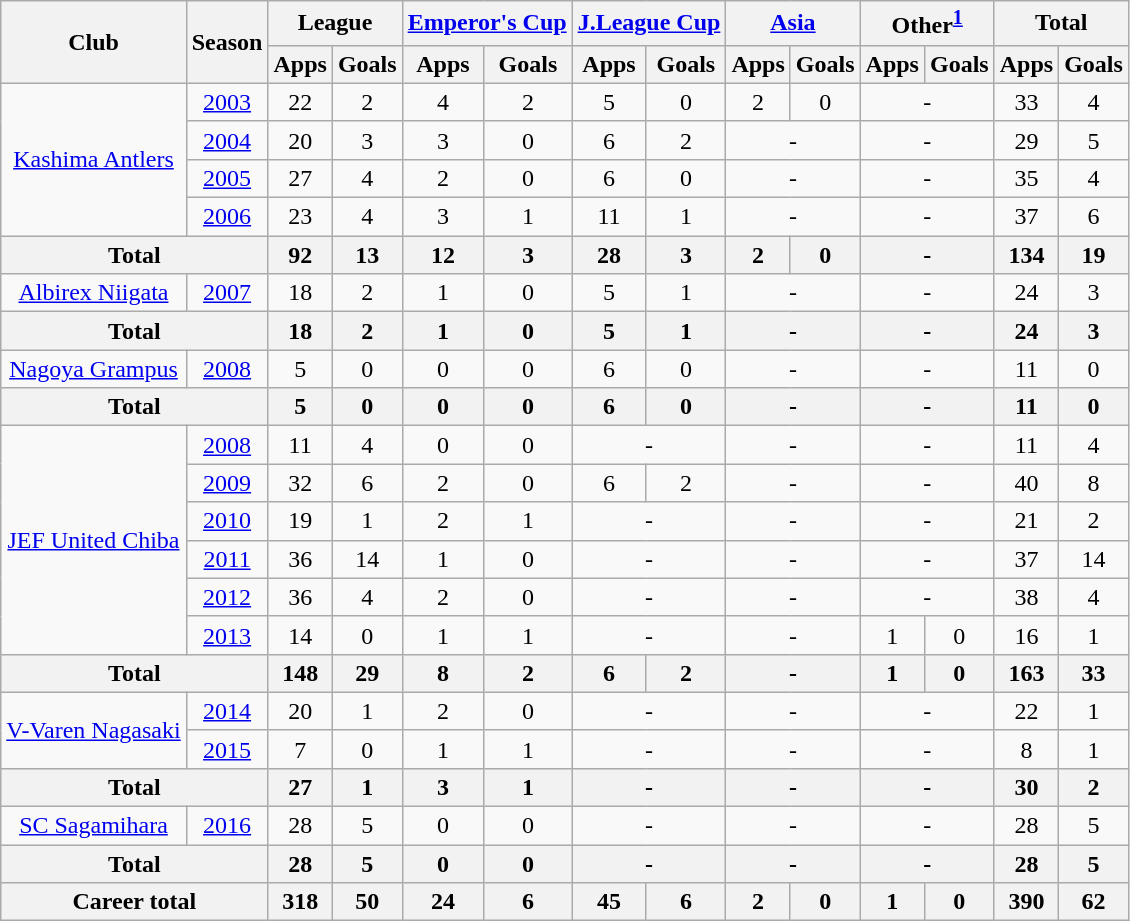<table class="wikitable" style="text-align:center;">
<tr>
<th rowspan="2">Club</th>
<th rowspan="2">Season</th>
<th colspan="2">League</th>
<th colspan="2"><a href='#'>Emperor's Cup</a></th>
<th colspan="2"><a href='#'>J.League Cup</a></th>
<th colspan="2"><a href='#'>Asia</a></th>
<th colspan="2">Other<sup><a href='#'>1</a></sup></th>
<th colspan="2">Total</th>
</tr>
<tr>
<th>Apps</th>
<th>Goals</th>
<th>Apps</th>
<th>Goals</th>
<th>Apps</th>
<th>Goals</th>
<th>Apps</th>
<th>Goals</th>
<th>Apps</th>
<th>Goals</th>
<th>Apps</th>
<th>Goals</th>
</tr>
<tr>
<td rowspan="4"><a href='#'>Kashima Antlers</a></td>
<td><a href='#'>2003</a></td>
<td>22</td>
<td>2</td>
<td>4</td>
<td>2</td>
<td>5</td>
<td>0</td>
<td>2</td>
<td>0</td>
<td colspan="2">-</td>
<td>33</td>
<td>4</td>
</tr>
<tr>
<td><a href='#'>2004</a></td>
<td>20</td>
<td>3</td>
<td>3</td>
<td>0</td>
<td>6</td>
<td>2</td>
<td colspan="2">-</td>
<td colspan="2">-</td>
<td>29</td>
<td>5</td>
</tr>
<tr>
<td><a href='#'>2005</a></td>
<td>27</td>
<td>4</td>
<td>2</td>
<td>0</td>
<td>6</td>
<td>0</td>
<td colspan="2">-</td>
<td colspan="2">-</td>
<td>35</td>
<td>4</td>
</tr>
<tr>
<td><a href='#'>2006</a></td>
<td>23</td>
<td>4</td>
<td>3</td>
<td>1</td>
<td>11</td>
<td>1</td>
<td colspan="2">-</td>
<td colspan="2">-</td>
<td>37</td>
<td>6</td>
</tr>
<tr>
<th colspan="2">Total</th>
<th>92</th>
<th>13</th>
<th>12</th>
<th>3</th>
<th>28</th>
<th>3</th>
<th>2</th>
<th>0</th>
<th colspan="2">-</th>
<th>134</th>
<th>19</th>
</tr>
<tr>
<td><a href='#'>Albirex Niigata</a></td>
<td><a href='#'>2007</a></td>
<td>18</td>
<td>2</td>
<td>1</td>
<td>0</td>
<td>5</td>
<td>1</td>
<td colspan="2">-</td>
<td colspan="2">-</td>
<td>24</td>
<td>3</td>
</tr>
<tr>
<th colspan="2">Total</th>
<th>18</th>
<th>2</th>
<th>1</th>
<th>0</th>
<th>5</th>
<th>1</th>
<th colspan="2">-</th>
<th colspan="2">-</th>
<th>24</th>
<th>3</th>
</tr>
<tr>
<td><a href='#'>Nagoya Grampus</a></td>
<td><a href='#'>2008</a></td>
<td>5</td>
<td>0</td>
<td>0</td>
<td>0</td>
<td>6</td>
<td>0</td>
<td colspan="2">-</td>
<td colspan="2">-</td>
<td>11</td>
<td>0</td>
</tr>
<tr>
<th colspan="2">Total</th>
<th>5</th>
<th>0</th>
<th>0</th>
<th>0</th>
<th>6</th>
<th>0</th>
<th colspan="2">-</th>
<th colspan="2">-</th>
<th>11</th>
<th>0</th>
</tr>
<tr>
<td rowspan="6"><a href='#'>JEF United Chiba</a></td>
<td><a href='#'>2008</a></td>
<td>11</td>
<td>4</td>
<td>0</td>
<td>0</td>
<td colspan="2">-</td>
<td colspan="2">-</td>
<td colspan="2">-</td>
<td>11</td>
<td>4</td>
</tr>
<tr>
<td><a href='#'>2009</a></td>
<td>32</td>
<td>6</td>
<td>2</td>
<td>0</td>
<td>6</td>
<td>2</td>
<td colspan="2">-</td>
<td colspan="2">-</td>
<td>40</td>
<td>8</td>
</tr>
<tr>
<td><a href='#'>2010</a></td>
<td>19</td>
<td>1</td>
<td>2</td>
<td>1</td>
<td colspan="2">-</td>
<td colspan="2">-</td>
<td colspan="2">-</td>
<td>21</td>
<td>2</td>
</tr>
<tr>
<td><a href='#'>2011</a></td>
<td>36</td>
<td>14</td>
<td>1</td>
<td>0</td>
<td colspan="2">-</td>
<td colspan="2">-</td>
<td colspan="2">-</td>
<td>37</td>
<td>14</td>
</tr>
<tr>
<td><a href='#'>2012</a></td>
<td>36</td>
<td>4</td>
<td>2</td>
<td>0</td>
<td colspan="2">-</td>
<td colspan="2">-</td>
<td colspan="2">-</td>
<td>38</td>
<td>4</td>
</tr>
<tr>
<td><a href='#'>2013</a></td>
<td>14</td>
<td>0</td>
<td>1</td>
<td>1</td>
<td colspan="2">-</td>
<td colspan="2">-</td>
<td>1</td>
<td>0</td>
<td>16</td>
<td>1</td>
</tr>
<tr>
<th colspan="2">Total</th>
<th>148</th>
<th>29</th>
<th>8</th>
<th>2</th>
<th>6</th>
<th>2</th>
<th colspan="2">-</th>
<th>1</th>
<th>0</th>
<th>163</th>
<th>33</th>
</tr>
<tr>
<td rowspan="2"><a href='#'>V-Varen Nagasaki</a></td>
<td><a href='#'>2014</a></td>
<td>20</td>
<td>1</td>
<td>2</td>
<td>0</td>
<td colspan="2">-</td>
<td colspan="2">-</td>
<td colspan="2">-</td>
<td>22</td>
<td>1</td>
</tr>
<tr>
<td><a href='#'>2015</a></td>
<td>7</td>
<td>0</td>
<td>1</td>
<td>1</td>
<td colspan="2">-</td>
<td colspan="2">-</td>
<td colspan="2">-</td>
<td>8</td>
<td>1</td>
</tr>
<tr>
<th colspan="2">Total</th>
<th>27</th>
<th>1</th>
<th>3</th>
<th>1</th>
<th colspan="2">-</th>
<th colspan="2">-</th>
<th colspan="2">-</th>
<th>30</th>
<th>2</th>
</tr>
<tr>
<td><a href='#'>SC Sagamihara</a></td>
<td><a href='#'>2016</a></td>
<td>28</td>
<td>5</td>
<td>0</td>
<td>0</td>
<td colspan="2">-</td>
<td colspan="2">-</td>
<td colspan="2">-</td>
<td>28</td>
<td>5</td>
</tr>
<tr>
<th colspan="2">Total</th>
<th>28</th>
<th>5</th>
<th>0</th>
<th>0</th>
<th colspan="2">-</th>
<th colspan="2">-</th>
<th colspan="2">-</th>
<th>28</th>
<th>5</th>
</tr>
<tr>
<th colspan="2">Career total</th>
<th>318</th>
<th>50</th>
<th>24</th>
<th>6</th>
<th>45</th>
<th>6</th>
<th>2</th>
<th>0</th>
<th>1</th>
<th>0</th>
<th>390</th>
<th>62</th>
</tr>
</table>
